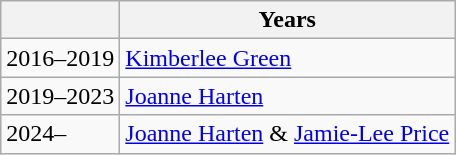<table class="wikitable collapsible">
<tr>
<th></th>
<th>Years</th>
</tr>
<tr>
<td>2016–2019</td>
<td><a href='#'>Kimberlee Green</a></td>
</tr>
<tr>
<td>2019–2023</td>
<td><a href='#'>Joanne Harten</a></td>
</tr>
<tr>
<td>2024–</td>
<td><a href='#'>Joanne Harten</a> & <a href='#'>Jamie-Lee Price</a></td>
</tr>
</table>
